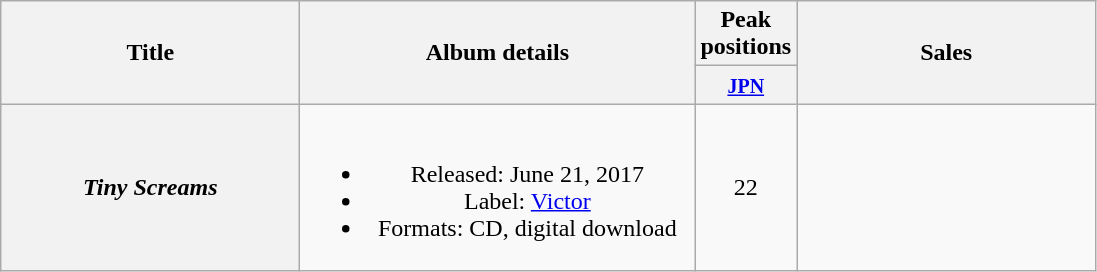<table class="wikitable plainrowheaders" style="text-align:center;">
<tr>
<th style="width:12em;" rowspan="2">Title</th>
<th style="width:16em;" rowspan="2">Album details</th>
<th colspan="1">Peak positions</th>
<th style="width:12em;" rowspan="2">Sales</th>
</tr>
<tr>
<th style="width:2.5em;"><small><a href='#'>JPN</a></small><br></th>
</tr>
<tr>
<th scope="row"><em>Tiny Screams</em></th>
<td><br><ul><li>Released: June 21, 2017</li><li>Label: <a href='#'>Victor</a></li><li>Formats: CD, digital download</li></ul></td>
<td>22</td>
<td></td>
</tr>
</table>
